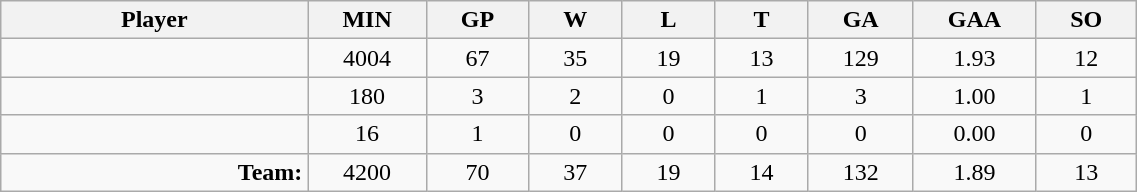<table class="wikitable sortable" width="60%">
<tr>
<th bgcolor="#DDDDFF" width="10%">Player</th>
<th width="3%" bgcolor="#DDDDFF" title="Minutes played">MIN</th>
<th width="3%" bgcolor="#DDDDFF" title="Games played in">GP</th>
<th width="3%" bgcolor="#DDDDFF" title="Wins">W</th>
<th width="3%" bgcolor="#DDDDFF"title="Losses">L</th>
<th width="3%" bgcolor="#DDDDFF" title="Ties">T</th>
<th width="3%" bgcolor="#DDDDFF" title="Goals against">GA</th>
<th width="3%" bgcolor="#DDDDFF" title="Goals against average">GAA</th>
<th width="3%" bgcolor="#DDDDFF"title="Shut-outs">SO</th>
</tr>
<tr align="center">
<td align="right"></td>
<td>4004</td>
<td>67</td>
<td>35</td>
<td>19</td>
<td>13</td>
<td>129</td>
<td>1.93</td>
<td>12</td>
</tr>
<tr align="center">
<td align="right"></td>
<td>180</td>
<td>3</td>
<td>2</td>
<td>0</td>
<td>1</td>
<td>3</td>
<td>1.00</td>
<td>1</td>
</tr>
<tr align="center">
<td align="right"></td>
<td>16</td>
<td>1</td>
<td>0</td>
<td>0</td>
<td>0</td>
<td>0</td>
<td>0.00</td>
<td>0</td>
</tr>
<tr align="center">
<td align="right"><strong>Team:</strong></td>
<td>4200</td>
<td>70</td>
<td>37</td>
<td>19</td>
<td>14</td>
<td>132</td>
<td>1.89</td>
<td>13</td>
</tr>
</table>
